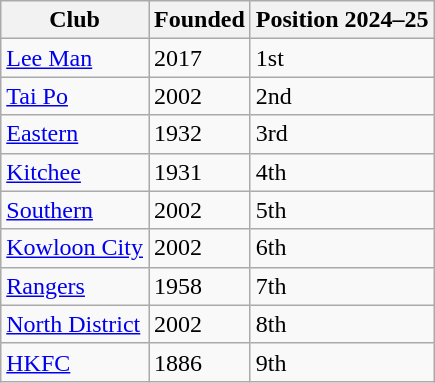<table class="wikitable sortable">
<tr>
<th>Club</th>
<th>Founded</th>
<th>Position 2024–25</th>
</tr>
<tr>
<td><a href='#'>Lee Man</a></td>
<td>2017</td>
<td>1st</td>
</tr>
<tr>
<td><a href='#'>Tai Po</a></td>
<td>2002</td>
<td>2nd</td>
</tr>
<tr>
<td><a href='#'>Eastern</a></td>
<td>1932</td>
<td>3rd</td>
</tr>
<tr>
<td><a href='#'>Kitchee</a></td>
<td>1931</td>
<td>4th</td>
</tr>
<tr>
<td><a href='#'>Southern</a></td>
<td>2002</td>
<td>5th</td>
</tr>
<tr>
<td><a href='#'>Kowloon City</a></td>
<td>2002</td>
<td>6th</td>
</tr>
<tr>
<td><a href='#'>Rangers</a></td>
<td>1958</td>
<td>7th</td>
</tr>
<tr>
<td><a href='#'>North District</a></td>
<td>2002</td>
<td>8th</td>
</tr>
<tr>
<td><a href='#'>HKFC</a></td>
<td>1886</td>
<td>9th</td>
</tr>
</table>
